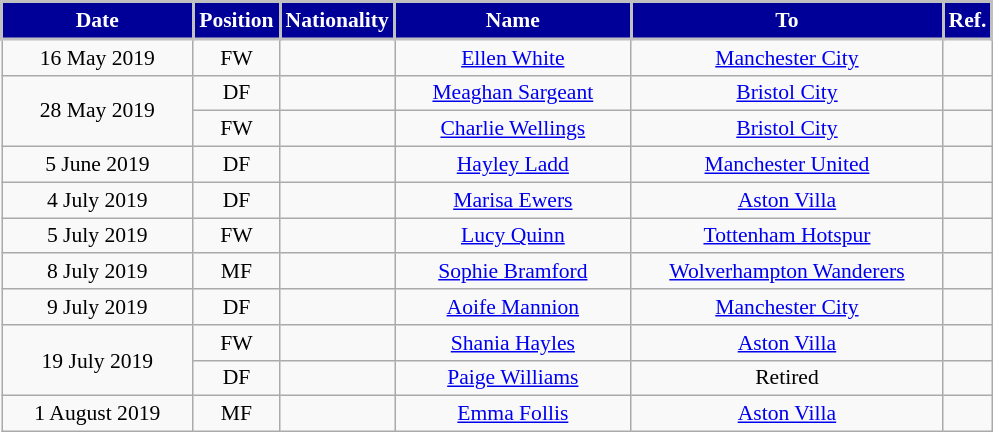<table class="wikitable" style="text-align:center; font-size:90%; ">
<tr>
<th style="background:#000099;color:white;border:2px solid #C0C0C0; width:120px;">Date</th>
<th style="background:#000099;color:white;border:2px solid #C0C0C0; width:50px;">Position</th>
<th style="background:#000099;color:white;border:2px solid #C0C0C0; width:50px;">Nationality</th>
<th style="background:#000099;color:white;border:2px solid #C0C0C0; width:150px;">Name</th>
<th style="background:#000099;color:white;border:2px solid #C0C0C0; width:200px;">To</th>
<th style="background:#000099;color:white;border:2px solid #C0C0C0; width:25px;">Ref.</th>
</tr>
<tr>
<td>16 May 2019</td>
<td>FW</td>
<td></td>
<td><a href='#'>Ellen White</a></td>
<td> <a href='#'>Manchester City</a></td>
<td></td>
</tr>
<tr>
<td rowspan="2">28 May 2019</td>
<td>DF</td>
<td></td>
<td><a href='#'>Meaghan Sargeant</a></td>
<td> <a href='#'>Bristol City</a></td>
<td></td>
</tr>
<tr>
<td>FW</td>
<td></td>
<td><a href='#'>Charlie Wellings</a></td>
<td> <a href='#'>Bristol City</a></td>
<td></td>
</tr>
<tr>
<td>5 June 2019</td>
<td>DF</td>
<td></td>
<td><a href='#'>Hayley Ladd</a></td>
<td> <a href='#'>Manchester United</a></td>
<td></td>
</tr>
<tr>
<td>4 July 2019</td>
<td>DF</td>
<td></td>
<td><a href='#'>Marisa Ewers</a></td>
<td> <a href='#'>Aston Villa</a></td>
<td></td>
</tr>
<tr>
<td>5 July 2019</td>
<td>FW</td>
<td></td>
<td><a href='#'>Lucy Quinn</a></td>
<td> <a href='#'>Tottenham Hotspur</a></td>
<td></td>
</tr>
<tr>
<td>8 July 2019</td>
<td>MF</td>
<td></td>
<td><a href='#'>Sophie Bramford</a></td>
<td> <a href='#'>Wolverhampton Wanderers</a></td>
<td></td>
</tr>
<tr>
<td>9 July 2019</td>
<td>DF</td>
<td></td>
<td><a href='#'>Aoife Mannion</a></td>
<td> <a href='#'>Manchester City</a></td>
<td></td>
</tr>
<tr>
<td rowspan="2">19 July 2019</td>
<td>FW</td>
<td></td>
<td><a href='#'>Shania Hayles</a></td>
<td> <a href='#'>Aston Villa</a></td>
<td></td>
</tr>
<tr>
<td>DF</td>
<td></td>
<td><a href='#'>Paige Williams</a></td>
<td>Retired</td>
<td></td>
</tr>
<tr>
<td>1 August 2019</td>
<td>MF</td>
<td></td>
<td><a href='#'>Emma Follis</a></td>
<td> <a href='#'>Aston Villa</a></td>
<td></td>
</tr>
</table>
